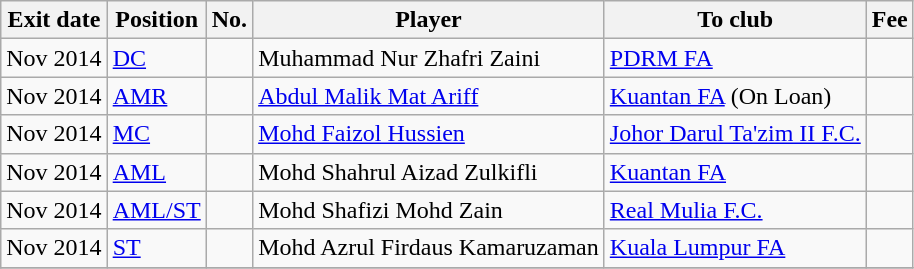<table class="wikitable sortable">
<tr>
<th>Exit date</th>
<th>Position</th>
<th>No.</th>
<th>Player</th>
<th>To club</th>
<th>Fee</th>
</tr>
<tr>
<td>Nov 2014</td>
<td><a href='#'>DC</a></td>
<td></td>
<td> Muhammad Nur Zhafri Zaini</td>
<td> <a href='#'>PDRM FA</a></td>
<td></td>
</tr>
<tr>
<td>Nov 2014</td>
<td><a href='#'>AMR</a></td>
<td></td>
<td> <a href='#'>Abdul Malik Mat Ariff</a></td>
<td> <a href='#'>Kuantan FA</a> (On Loan)</td>
<td></td>
</tr>
<tr>
<td>Nov 2014</td>
<td><a href='#'>MC</a></td>
<td></td>
<td> <a href='#'>Mohd Faizol Hussien</a></td>
<td> <a href='#'>Johor Darul Ta'zim II F.C.</a></td>
<td></td>
</tr>
<tr>
<td>Nov 2014</td>
<td><a href='#'>AML</a></td>
<td></td>
<td> Mohd Shahrul Aizad Zulkifli</td>
<td> <a href='#'>Kuantan FA</a></td>
<td></td>
</tr>
<tr>
<td>Nov 2014</td>
<td><a href='#'>AML/ST</a></td>
<td></td>
<td> Mohd Shafizi Mohd Zain</td>
<td> <a href='#'>Real Mulia F.C.</a></td>
<td></td>
</tr>
<tr>
<td>Nov 2014</td>
<td><a href='#'>ST</a></td>
<td></td>
<td> Mohd Azrul Firdaus Kamaruzaman</td>
<td> <a href='#'>Kuala Lumpur FA</a></td>
<td></td>
</tr>
<tr>
</tr>
</table>
